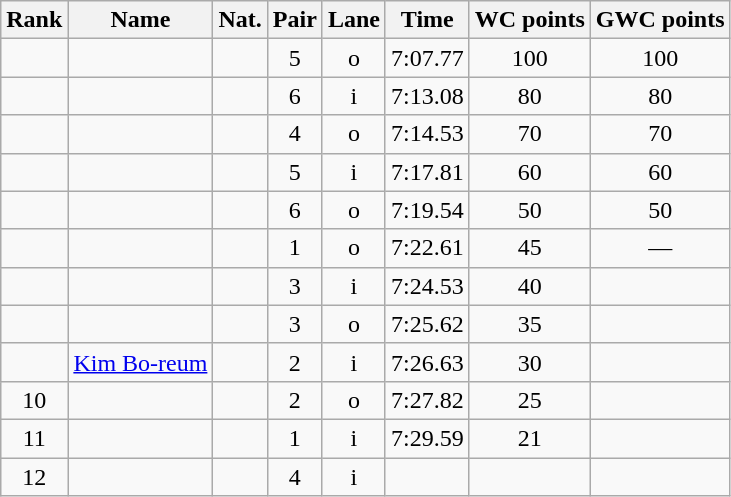<table class="wikitable sortable" style="text-align:center">
<tr>
<th>Rank</th>
<th>Name</th>
<th>Nat.</th>
<th>Pair</th>
<th>Lane</th>
<th>Time</th>
<th>WC points</th>
<th>GWC points</th>
</tr>
<tr>
<td></td>
<td align=left></td>
<td></td>
<td>5</td>
<td>o</td>
<td>7:07.77</td>
<td>100</td>
<td>100</td>
</tr>
<tr>
<td></td>
<td align=left></td>
<td></td>
<td>6</td>
<td>i</td>
<td>7:13.08</td>
<td>80</td>
<td>80</td>
</tr>
<tr>
<td></td>
<td align=left></td>
<td></td>
<td>4</td>
<td>o</td>
<td>7:14.53</td>
<td>70</td>
<td>70</td>
</tr>
<tr>
<td></td>
<td align=left></td>
<td></td>
<td>5</td>
<td>i</td>
<td>7:17.81</td>
<td>60</td>
<td>60</td>
</tr>
<tr>
<td></td>
<td align=left></td>
<td></td>
<td>6</td>
<td>o</td>
<td>7:19.54</td>
<td>50</td>
<td>50</td>
</tr>
<tr>
<td></td>
<td align=left></td>
<td></td>
<td>1</td>
<td>o</td>
<td>7:22.61</td>
<td>45</td>
<td>—</td>
</tr>
<tr>
<td></td>
<td align=left></td>
<td></td>
<td>3</td>
<td>i</td>
<td>7:24.53</td>
<td>40</td>
<td></td>
</tr>
<tr>
<td></td>
<td align=left></td>
<td></td>
<td>3</td>
<td>o</td>
<td>7:25.62</td>
<td>35</td>
<td></td>
</tr>
<tr>
<td></td>
<td align=left><a href='#'>Kim Bo-reum</a></td>
<td></td>
<td>2</td>
<td>i</td>
<td>7:26.63</td>
<td>30</td>
<td></td>
</tr>
<tr>
<td>10</td>
<td align=left></td>
<td></td>
<td>2</td>
<td>o</td>
<td>7:27.82</td>
<td>25</td>
<td></td>
</tr>
<tr>
<td>11</td>
<td align=left></td>
<td></td>
<td>1</td>
<td>i</td>
<td>7:29.59</td>
<td>21</td>
<td></td>
</tr>
<tr>
<td>12</td>
<td align=left></td>
<td></td>
<td>4</td>
<td>i</td>
<td></td>
<td></td>
<td></td>
</tr>
</table>
